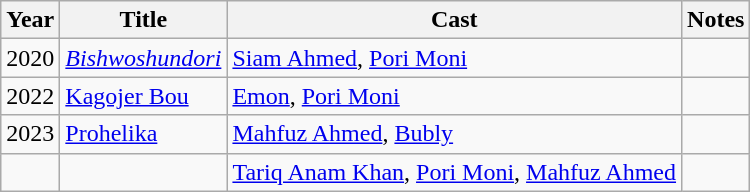<table class="wikitable sortable">
<tr>
<th scope="col">Year</th>
<th scope="col">Title</th>
<th scope="col">Cast</th>
<th class="unsortable" scope="col">Notes</th>
</tr>
<tr>
<td>2020</td>
<td><em><a href='#'>Bishwoshundori</a></em></td>
<td><a href='#'>Siam Ahmed</a>, <a href='#'>Pori Moni</a></td>
<td></td>
</tr>
<tr>
<td>2022</td>
<td><a href='#'>Kagojer Bou</a></td>
<td><a href='#'>Emon</a>, <a href='#'>Pori Moni</a></td>
<td></td>
</tr>
<tr>
<td>2023</td>
<td><a href='#'>Prohelika</a></td>
<td><a href='#'>Mahfuz Ahmed</a>, <a href='#'>Bubly</a></td>
<td></td>
</tr>
<tr>
<td></td>
<td></td>
<td><a href='#'>Tariq Anam Khan</a>, <a href='#'>Pori Moni</a>, <a href='#'>Mahfuz Ahmed</a></td>
<td></td>
</tr>
</table>
